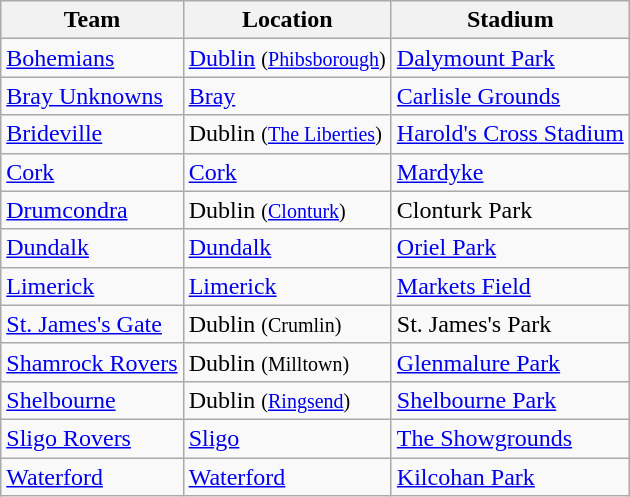<table class="wikitable sortable">
<tr>
<th>Team</th>
<th>Location</th>
<th>Stadium</th>
</tr>
<tr>
<td><a href='#'>Bohemians</a></td>
<td><a href='#'>Dublin</a> <small>(<a href='#'>Phibsborough</a>)</small></td>
<td><a href='#'>Dalymount Park</a></td>
</tr>
<tr>
<td><a href='#'>Bray Unknowns</a></td>
<td><a href='#'>Bray</a></td>
<td><a href='#'>Carlisle Grounds</a></td>
</tr>
<tr>
<td><a href='#'>Brideville</a></td>
<td>Dublin <small>(<a href='#'>The Liberties</a>)</small></td>
<td><a href='#'>Harold's Cross Stadium</a></td>
</tr>
<tr>
<td><a href='#'>Cork</a></td>
<td><a href='#'>Cork</a></td>
<td><a href='#'>Mardyke</a></td>
</tr>
<tr>
<td><a href='#'>Drumcondra</a></td>
<td>Dublin <small>(<a href='#'>Clonturk</a>)</small></td>
<td>Clonturk Park</td>
</tr>
<tr>
<td><a href='#'>Dundalk</a></td>
<td><a href='#'>Dundalk</a></td>
<td><a href='#'>Oriel Park</a></td>
</tr>
<tr>
<td><a href='#'>Limerick</a></td>
<td><a href='#'>Limerick</a></td>
<td><a href='#'>Markets Field</a></td>
</tr>
<tr>
<td><a href='#'>St. James's Gate</a></td>
<td>Dublin <small>(Crumlin)</small></td>
<td>St. James's Park</td>
</tr>
<tr>
<td><a href='#'>Shamrock Rovers</a></td>
<td>Dublin <small>(Milltown)</small></td>
<td><a href='#'>Glenmalure Park</a></td>
</tr>
<tr>
<td><a href='#'>Shelbourne</a></td>
<td>Dublin <small>(<a href='#'>Ringsend</a>)</small></td>
<td><a href='#'>Shelbourne Park</a></td>
</tr>
<tr>
<td><a href='#'>Sligo Rovers</a></td>
<td><a href='#'>Sligo</a></td>
<td><a href='#'>The Showgrounds</a></td>
</tr>
<tr>
<td><a href='#'>Waterford</a></td>
<td><a href='#'>Waterford</a></td>
<td><a href='#'>Kilcohan Park</a></td>
</tr>
</table>
